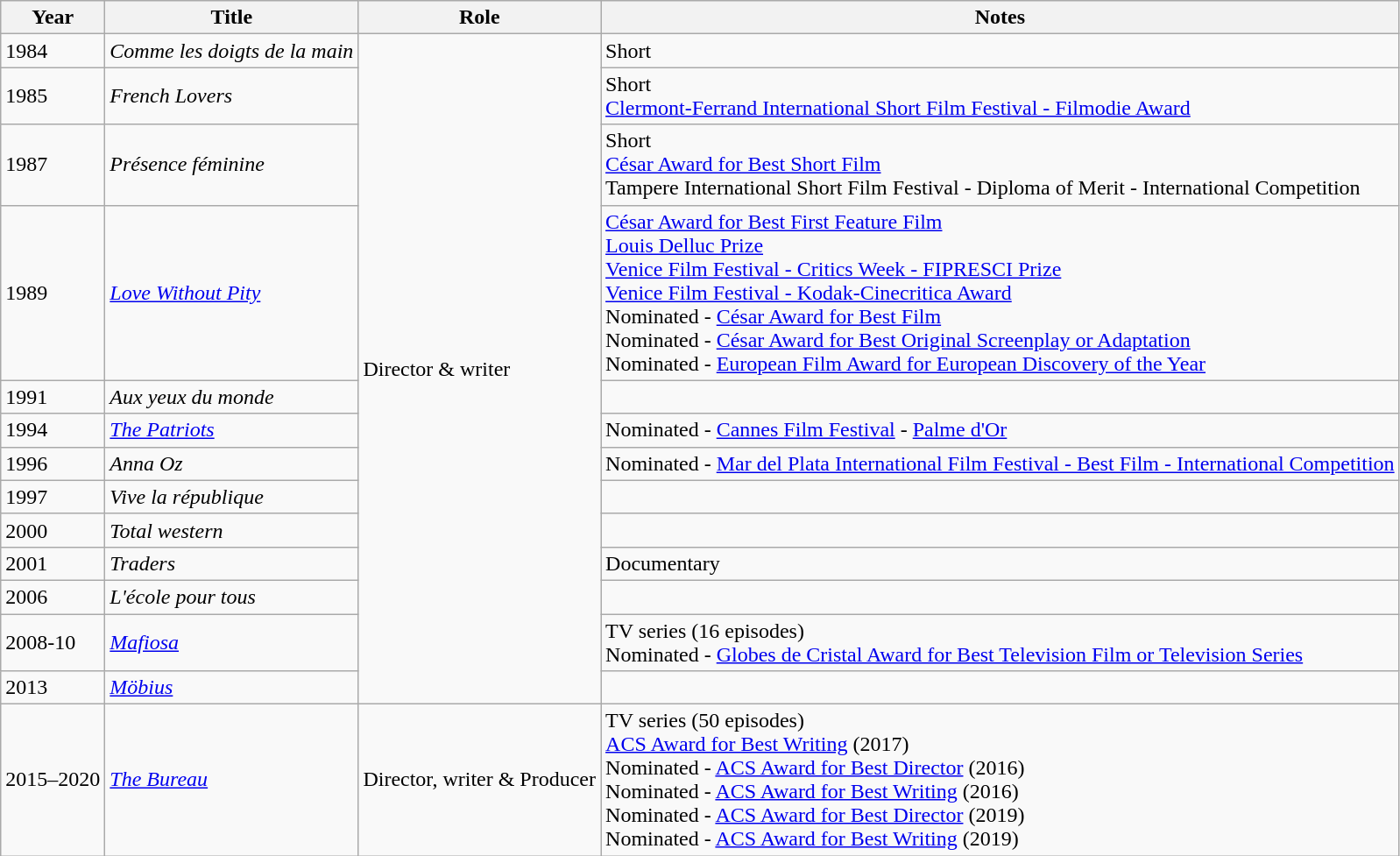<table class="wikitable sortable">
<tr>
<th>Year</th>
<th>Title</th>
<th>Role</th>
<th class="unsortable">Notes</th>
</tr>
<tr>
<td>1984</td>
<td><em>Comme les doigts de la main</em></td>
<td rowspan=13>Director & writer</td>
<td>Short</td>
</tr>
<tr>
<td>1985</td>
<td><em>French Lovers</em></td>
<td>Short<br><a href='#'>Clermont-Ferrand International Short Film Festival - Filmodie Award</a></td>
</tr>
<tr>
<td>1987</td>
<td><em>Présence féminine</em></td>
<td>Short<br><a href='#'>César Award for Best Short Film</a><br>Tampere International Short Film Festival - Diploma of Merit - International Competition</td>
</tr>
<tr>
<td>1989</td>
<td><em><a href='#'>Love Without Pity</a></em></td>
<td><a href='#'>César Award for Best First Feature Film</a><br><a href='#'>Louis Delluc Prize</a><br><a href='#'>Venice Film Festival - Critics Week - FIPRESCI Prize</a><br><a href='#'>Venice Film Festival - Kodak-Cinecritica Award</a><br>Nominated - <a href='#'>César Award for Best Film</a><br>Nominated - <a href='#'>César Award for Best Original Screenplay or Adaptation</a><br>Nominated - <a href='#'>European Film Award for European Discovery of the Year</a></td>
</tr>
<tr>
<td>1991</td>
<td><em>Aux yeux du monde</em></td>
<td></td>
</tr>
<tr>
<td>1994</td>
<td><em><a href='#'>The Patriots</a></em></td>
<td>Nominated - <a href='#'>Cannes Film Festival</a> - <a href='#'>Palme d'Or</a></td>
</tr>
<tr>
<td>1996</td>
<td><em>Anna Oz</em></td>
<td>Nominated - <a href='#'>Mar del Plata International Film Festival - Best Film - International Competition</a></td>
</tr>
<tr>
<td>1997</td>
<td><em>Vive la république</em></td>
<td></td>
</tr>
<tr>
<td>2000</td>
<td><em>Total western</em></td>
<td></td>
</tr>
<tr>
<td>2001</td>
<td><em>Traders</em></td>
<td>Documentary</td>
</tr>
<tr>
<td>2006</td>
<td><em>L'école pour tous</em></td>
<td></td>
</tr>
<tr>
<td>2008-10</td>
<td><em><a href='#'>Mafiosa</a></em></td>
<td>TV series (16 episodes)<br>Nominated - <a href='#'>Globes de Cristal Award for Best Television Film or Television Series</a></td>
</tr>
<tr>
<td>2013</td>
<td><em><a href='#'>Möbius</a></em></td>
<td></td>
</tr>
<tr>
<td>2015–2020</td>
<td><em><a href='#'>The Bureau</a></em></td>
<td>Director, writer & Producer</td>
<td>TV series (50 episodes)<br><a href='#'>ACS Award for Best Writing</a> (2017)<br>Nominated - <a href='#'>ACS Award for Best Director</a> (2016)<br>Nominated - <a href='#'>ACS Award for Best Writing</a> (2016)<br>Nominated - <a href='#'>ACS Award for Best Director</a> (2019)<br>Nominated - <a href='#'>ACS Award for Best Writing</a> (2019)</td>
</tr>
</table>
